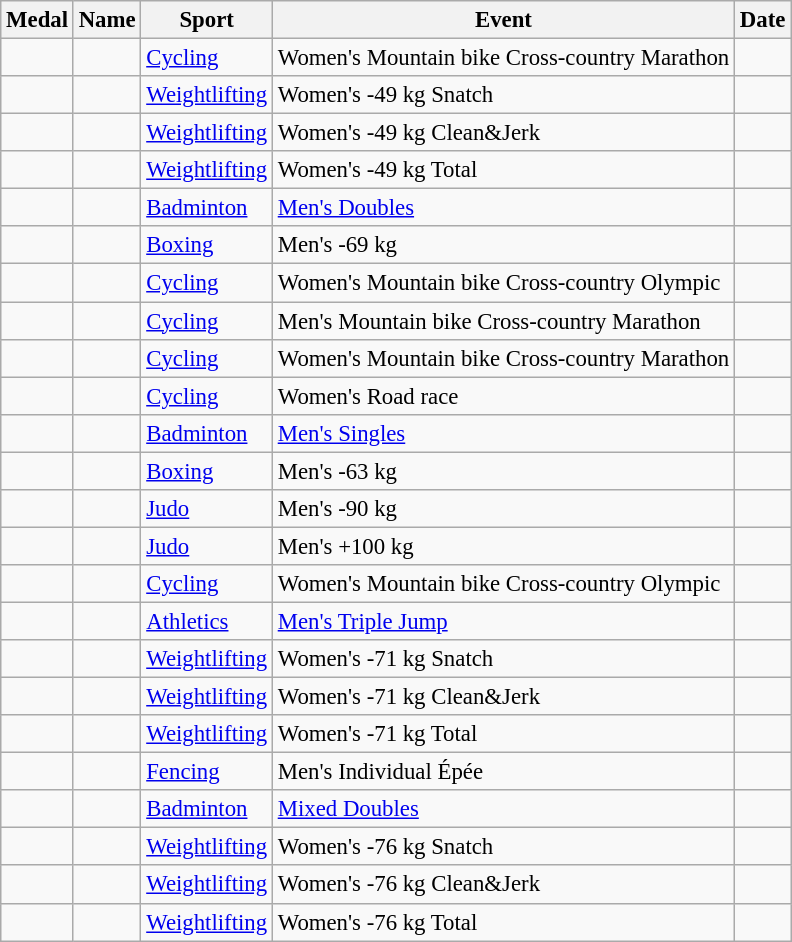<table class="wikitable sortable" style="font-size:95%">
<tr>
<th>Medal</th>
<th>Name</th>
<th>Sport</th>
<th>Event</th>
<th>Date</th>
</tr>
<tr>
<td></td>
<td></td>
<td><a href='#'>Cycling</a></td>
<td>Women's Mountain bike Cross-country Marathon</td>
<td></td>
</tr>
<tr>
<td></td>
<td></td>
<td><a href='#'>Weightlifting</a></td>
<td>Women's -49 kg Snatch</td>
<td></td>
</tr>
<tr>
<td></td>
<td></td>
<td><a href='#'>Weightlifting</a></td>
<td>Women's -49 kg Clean&Jerk</td>
<td></td>
</tr>
<tr>
<td></td>
<td></td>
<td><a href='#'>Weightlifting</a></td>
<td>Women's -49 kg Total</td>
<td></td>
</tr>
<tr>
<td></td>
<td><br></td>
<td><a href='#'>Badminton</a></td>
<td><a href='#'>Men's Doubles</a></td>
<td></td>
</tr>
<tr>
<td></td>
<td></td>
<td><a href='#'>Boxing</a></td>
<td>Men's -69 kg</td>
<td></td>
</tr>
<tr>
<td></td>
<td></td>
<td><a href='#'>Cycling</a></td>
<td>Women's Mountain bike Cross-country Olympic</td>
<td></td>
</tr>
<tr>
<td></td>
<td></td>
<td><a href='#'>Cycling</a></td>
<td>Men's Mountain bike Cross-country Marathon</td>
<td></td>
</tr>
<tr>
<td></td>
<td></td>
<td><a href='#'>Cycling</a></td>
<td>Women's Mountain bike Cross-country Marathon</td>
<td></td>
</tr>
<tr>
<td></td>
<td></td>
<td><a href='#'>Cycling</a></td>
<td>Women's Road race</td>
<td></td>
</tr>
<tr>
<td></td>
<td></td>
<td><a href='#'>Badminton</a></td>
<td><a href='#'>Men's Singles</a></td>
<td></td>
</tr>
<tr>
<td></td>
<td></td>
<td><a href='#'>Boxing</a></td>
<td>Men's -63 kg</td>
<td></td>
</tr>
<tr>
<td></td>
<td></td>
<td><a href='#'>Judo</a></td>
<td>Men's -90 kg</td>
<td></td>
</tr>
<tr>
<td></td>
<td></td>
<td><a href='#'>Judo</a></td>
<td>Men's +100 kg</td>
<td></td>
</tr>
<tr>
<td></td>
<td></td>
<td><a href='#'>Cycling</a></td>
<td>Women's Mountain bike Cross-country Olympic</td>
<td></td>
</tr>
<tr>
<td></td>
<td></td>
<td><a href='#'>Athletics</a></td>
<td><a href='#'>Men's Triple Jump</a></td>
<td></td>
</tr>
<tr>
<td></td>
<td></td>
<td><a href='#'>Weightlifting</a></td>
<td>Women's -71 kg Snatch</td>
<td></td>
</tr>
<tr>
<td></td>
<td></td>
<td><a href='#'>Weightlifting</a></td>
<td>Women's -71 kg Clean&Jerk</td>
<td></td>
</tr>
<tr>
<td></td>
<td></td>
<td><a href='#'>Weightlifting</a></td>
<td>Women's -71 kg Total</td>
<td></td>
</tr>
<tr>
<td></td>
<td></td>
<td><a href='#'>Fencing</a></td>
<td>Men's Individual Épée</td>
<td></td>
</tr>
<tr>
<td></td>
<td><br></td>
<td><a href='#'>Badminton</a></td>
<td><a href='#'>Mixed Doubles</a></td>
<td></td>
</tr>
<tr>
<td></td>
<td></td>
<td><a href='#'>Weightlifting</a></td>
<td>Women's -76 kg Snatch</td>
<td></td>
</tr>
<tr>
<td></td>
<td></td>
<td><a href='#'>Weightlifting</a></td>
<td>Women's -76 kg Clean&Jerk</td>
<td></td>
</tr>
<tr>
<td></td>
<td></td>
<td><a href='#'>Weightlifting</a></td>
<td>Women's -76 kg Total</td>
<td></td>
</tr>
</table>
